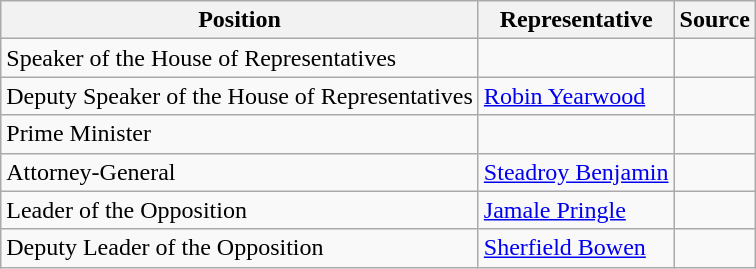<table class="wikitable">
<tr>
<th>Position</th>
<th>Representative</th>
<th>Source</th>
</tr>
<tr>
<td>Speaker of the House of Representatives</td>
<td></td>
<td></td>
</tr>
<tr>
<td>Deputy Speaker of the House of Representatives</td>
<td><a href='#'>Robin Yearwood</a></td>
<td></td>
</tr>
<tr>
<td>Prime Minister</td>
<td></td>
<td></td>
</tr>
<tr>
<td>Attorney-General</td>
<td><a href='#'>Steadroy Benjamin</a></td>
<td></td>
</tr>
<tr>
<td>Leader of the Opposition</td>
<td><a href='#'>Jamale Pringle</a></td>
<td></td>
</tr>
<tr>
<td>Deputy Leader of the Opposition</td>
<td><a href='#'>Sherfield Bowen</a></td>
<td></td>
</tr>
</table>
